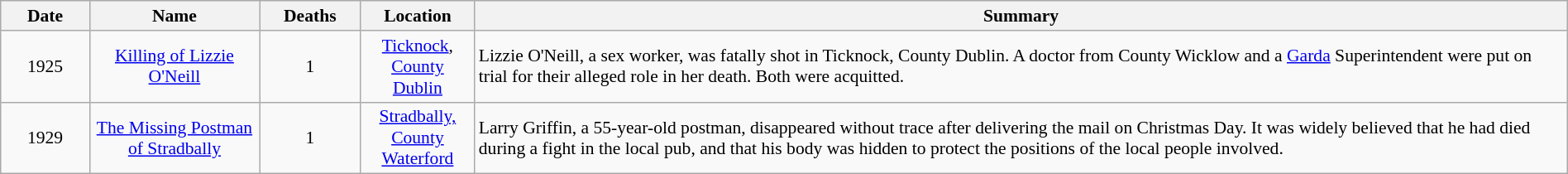<table class="sortable wikitable" width="100%" style="text-align:center; font-size:90%;">
<tr>
<th width="65px">Date</th>
<th width="130px">Name</th>
<th width="75px">Deaths</th>
<th width="85px">Location</th>
<th>Summary</th>
</tr>
<tr>
<td>1925</td>
<td><a href='#'>Killing of Lizzie O'Neill</a></td>
<td>1</td>
<td><a href='#'>Ticknock</a>, <a href='#'>County Dublin</a></td>
<td align=left>Lizzie O'Neill, a sex worker, was fatally shot in Ticknock, County Dublin. A doctor from County Wicklow and a <a href='#'>Garda</a> Superintendent were put on trial for their alleged role in her death. Both were acquitted.</td>
</tr>
<tr>
<td>1929</td>
<td><a href='#'>The Missing Postman of Stradbally</a></td>
<td>1</td>
<td><a href='#'>Stradbally, County Waterford</a></td>
<td align=left>Larry Griffin, a 55-year-old postman, disappeared without trace after delivering the mail on Christmas Day. It was widely believed that he had died during a fight in the local pub, and that his body was hidden to protect the positions of the local people involved.</td>
</tr>
</table>
